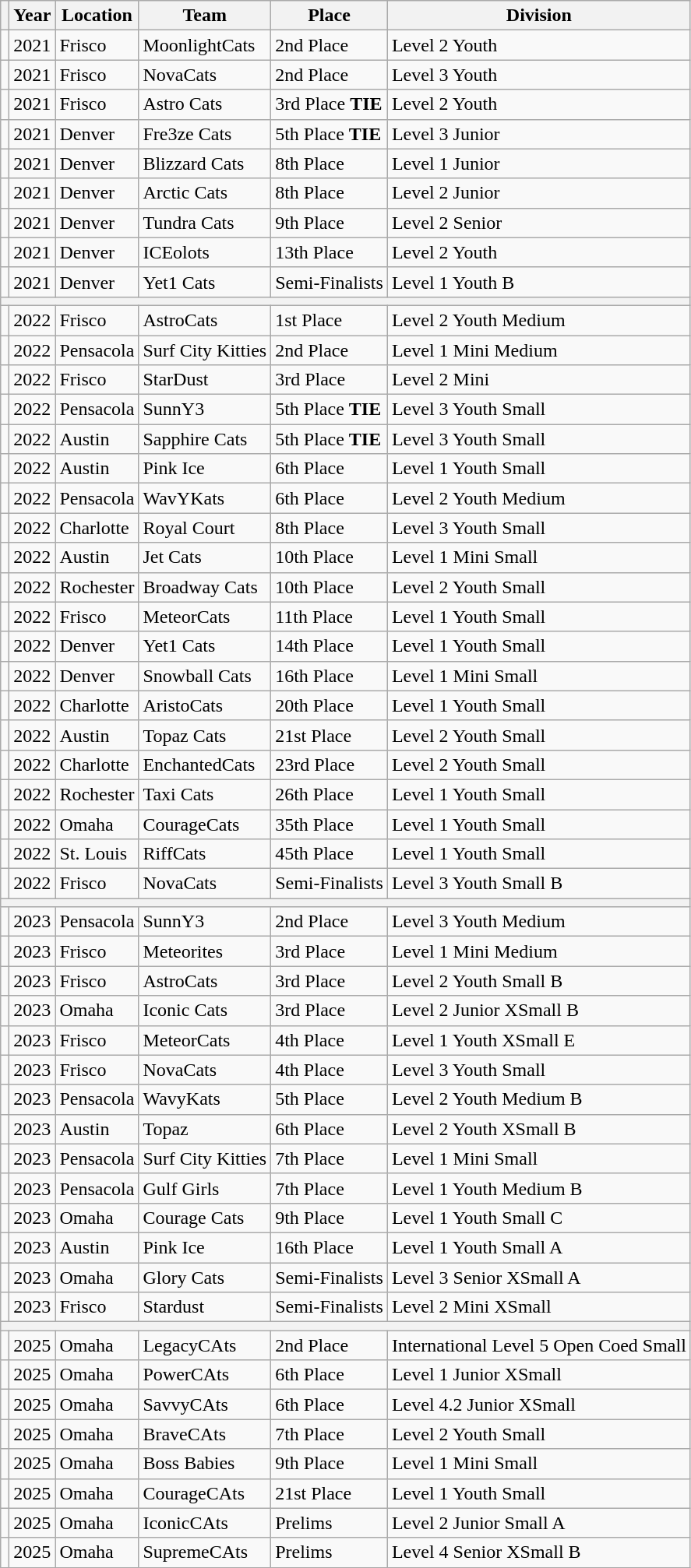<table class="wikitable">
<tr>
<th></th>
<th>Year</th>
<th>Location</th>
<th>Team</th>
<th>Place</th>
<th>Division</th>
</tr>
<tr>
<td></td>
<td>2021</td>
<td>Frisco</td>
<td>MoonlightCats</td>
<td>2nd Place</td>
<td>Level 2 Youth</td>
</tr>
<tr>
<td></td>
<td>2021</td>
<td>Frisco</td>
<td>NovaCats</td>
<td>2nd Place</td>
<td>Level 3 Youth</td>
</tr>
<tr>
<td></td>
<td>2021</td>
<td>Frisco</td>
<td>Astro Cats</td>
<td>3rd Place <strong>TIE</strong></td>
<td>Level 2 Youth</td>
</tr>
<tr>
<td></td>
<td>2021</td>
<td>Denver</td>
<td>Fre3ze Cats</td>
<td>5th Place <strong>TIE</strong></td>
<td>Level 3 Junior</td>
</tr>
<tr>
<td></td>
<td>2021</td>
<td>Denver</td>
<td>Blizzard Cats</td>
<td>8th Place</td>
<td>Level 1 Junior</td>
</tr>
<tr>
<td></td>
<td>2021</td>
<td>Denver</td>
<td>Arctic Cats</td>
<td>8th Place</td>
<td>Level 2 Junior</td>
</tr>
<tr>
<td></td>
<td>2021</td>
<td>Denver</td>
<td>Tundra Cats</td>
<td>9th Place</td>
<td>Level 2 Senior</td>
</tr>
<tr>
<td></td>
<td>2021</td>
<td>Denver</td>
<td>ICEolots</td>
<td>13th Place</td>
<td>Level 2 Youth</td>
</tr>
<tr>
<td></td>
<td>2021</td>
<td>Denver</td>
<td>Yet1 Cats</td>
<td>Semi-Finalists</td>
<td>Level 1 Youth B</td>
</tr>
<tr>
<th colspan="6"></th>
</tr>
<tr>
<td></td>
<td>2022</td>
<td>Frisco</td>
<td>AstroCats</td>
<td>1st Place</td>
<td>Level 2 Youth Medium</td>
</tr>
<tr>
<td></td>
<td>2022</td>
<td>Pensacola</td>
<td>Surf City Kitties</td>
<td>2nd Place</td>
<td>Level 1 Mini Medium</td>
</tr>
<tr>
<td></td>
<td>2022</td>
<td>Frisco</td>
<td>StarDust</td>
<td>3rd Place</td>
<td>Level 2 Mini</td>
</tr>
<tr>
<td></td>
<td>2022</td>
<td>Pensacola</td>
<td>SunnY3</td>
<td>5th Place <strong>TIE</strong></td>
<td>Level 3 Youth Small</td>
</tr>
<tr>
<td></td>
<td>2022</td>
<td>Austin</td>
<td>Sapphire Cats</td>
<td>5th Place <strong>TIE</strong></td>
<td>Level 3 Youth Small</td>
</tr>
<tr>
<td></td>
<td>2022</td>
<td>Austin</td>
<td>Pink Ice</td>
<td>6th Place</td>
<td>Level 1 Youth Small</td>
</tr>
<tr>
<td></td>
<td>2022</td>
<td>Pensacola</td>
<td>WavYKats</td>
<td>6th Place</td>
<td>Level 2 Youth Medium</td>
</tr>
<tr>
<td></td>
<td>2022</td>
<td>Charlotte</td>
<td>Royal Court</td>
<td>8th Place</td>
<td>Level 3 Youth Small</td>
</tr>
<tr>
<td></td>
<td>2022</td>
<td>Austin</td>
<td>Jet Cats</td>
<td>10th Place</td>
<td>Level 1 Mini Small</td>
</tr>
<tr>
<td></td>
<td>2022</td>
<td>Rochester</td>
<td>Broadway Cats</td>
<td>10th Place</td>
<td>Level 2 Youth Small</td>
</tr>
<tr>
<td></td>
<td>2022</td>
<td>Frisco</td>
<td>MeteorCats</td>
<td>11th Place</td>
<td>Level 1 Youth Small</td>
</tr>
<tr>
<td></td>
<td>2022</td>
<td>Denver</td>
<td>Yet1 Cats</td>
<td>14th Place</td>
<td>Level 1 Youth Small</td>
</tr>
<tr>
<td></td>
<td>2022</td>
<td>Denver</td>
<td>Snowball Cats</td>
<td>16th Place</td>
<td>Level 1 Mini Small</td>
</tr>
<tr>
<td></td>
<td>2022</td>
<td>Charlotte</td>
<td>AristoCats</td>
<td>20th Place</td>
<td>Level 1 Youth Small</td>
</tr>
<tr>
<td></td>
<td>2022</td>
<td>Austin</td>
<td>Topaz Cats</td>
<td>21st Place</td>
<td>Level 2 Youth Small</td>
</tr>
<tr>
<td></td>
<td>2022</td>
<td>Charlotte</td>
<td>EnchantedCats</td>
<td>23rd Place</td>
<td>Level 2 Youth Small</td>
</tr>
<tr>
<td></td>
<td>2022</td>
<td>Rochester</td>
<td>Taxi Cats</td>
<td>26th Place</td>
<td>Level 1 Youth Small</td>
</tr>
<tr>
<td></td>
<td>2022</td>
<td>Omaha</td>
<td>CourageCats</td>
<td>35th Place</td>
<td>Level 1 Youth Small</td>
</tr>
<tr>
<td></td>
<td>2022</td>
<td>St. Louis</td>
<td>RiffCats</td>
<td>45th Place</td>
<td>Level 1 Youth Small</td>
</tr>
<tr>
<td></td>
<td>2022</td>
<td>Frisco</td>
<td>NovaCats</td>
<td>Semi-Finalists</td>
<td>Level 3 Youth Small B</td>
</tr>
<tr>
<th colspan="6"></th>
</tr>
<tr>
<td></td>
<td>2023</td>
<td>Pensacola</td>
<td>SunnY3</td>
<td>2nd Place</td>
<td>Level 3 Youth Medium</td>
</tr>
<tr>
<td></td>
<td>2023</td>
<td>Frisco</td>
<td>Meteorites</td>
<td>3rd Place</td>
<td>Level 1 Mini Medium</td>
</tr>
<tr>
<td></td>
<td>2023</td>
<td>Frisco</td>
<td>AstroCats</td>
<td>3rd Place</td>
<td>Level 2 Youth Small B</td>
</tr>
<tr>
<td></td>
<td>2023</td>
<td>Omaha</td>
<td>Iconic Cats</td>
<td>3rd Place</td>
<td>Level 2 Junior XSmall B</td>
</tr>
<tr>
<td></td>
<td>2023</td>
<td>Frisco</td>
<td>MeteorCats</td>
<td>4th Place</td>
<td>Level 1 Youth XSmall E</td>
</tr>
<tr>
<td></td>
<td>2023</td>
<td>Frisco</td>
<td>NovaCats</td>
<td>4th Place</td>
<td>Level 3 Youth Small</td>
</tr>
<tr>
<td></td>
<td>2023</td>
<td>Pensacola</td>
<td>WavyKats</td>
<td>5th Place</td>
<td>Level 2 Youth Medium B</td>
</tr>
<tr>
<td></td>
<td>2023</td>
<td>Austin</td>
<td>Topaz</td>
<td>6th Place</td>
<td>Level 2 Youth XSmall B</td>
</tr>
<tr>
<td></td>
<td>2023</td>
<td>Pensacola</td>
<td>Surf City Kitties</td>
<td>7th Place</td>
<td>Level 1 Mini Small</td>
</tr>
<tr>
<td></td>
<td>2023</td>
<td>Pensacola</td>
<td>Gulf Girls</td>
<td>7th Place</td>
<td>Level 1 Youth Medium B</td>
</tr>
<tr>
<td></td>
<td>2023</td>
<td>Omaha</td>
<td>Courage Cats</td>
<td>9th Place</td>
<td>Level 1 Youth Small C</td>
</tr>
<tr>
<td></td>
<td>2023</td>
<td>Austin</td>
<td>Pink Ice</td>
<td>16th Place</td>
<td>Level 1 Youth Small A</td>
</tr>
<tr>
<td></td>
<td>2023</td>
<td>Omaha</td>
<td>Glory Cats</td>
<td>Semi-Finalists</td>
<td>Level 3 Senior XSmall A</td>
</tr>
<tr>
<td></td>
<td>2023</td>
<td>Frisco</td>
<td>Stardust</td>
<td>Semi-Finalists</td>
<td>Level 2 Mini XSmall</td>
</tr>
<tr>
<th colspan="6"></th>
</tr>
<tr>
<td></td>
<td>2025</td>
<td>Omaha</td>
<td>LegacyCAts</td>
<td>2nd Place</td>
<td>International Level 5 Open Coed Small</td>
</tr>
<tr>
<td></td>
<td>2025</td>
<td>Omaha</td>
<td>PowerCAts</td>
<td>6th Place</td>
<td>Level 1 Junior XSmall</td>
</tr>
<tr>
<td></td>
<td>2025</td>
<td>Omaha</td>
<td>SavvyCAts</td>
<td>6th Place</td>
<td>Level 4.2 Junior XSmall</td>
</tr>
<tr>
<td></td>
<td>2025</td>
<td>Omaha</td>
<td>BraveCAts</td>
<td>7th Place</td>
<td>Level 2 Youth Small</td>
</tr>
<tr>
<td></td>
<td>2025</td>
<td>Omaha</td>
<td>Boss Babies</td>
<td>9th Place</td>
<td>Level 1 Mini Small</td>
</tr>
<tr>
<td></td>
<td>2025</td>
<td>Omaha</td>
<td>CourageCAts</td>
<td>21st Place</td>
<td>Level 1 Youth Small</td>
</tr>
<tr>
<td></td>
<td>2025</td>
<td>Omaha</td>
<td>IconicCAts</td>
<td>Prelims</td>
<td>Level 2 Junior Small A</td>
</tr>
<tr>
<td></td>
<td>2025</td>
<td>Omaha</td>
<td>SupremeCAts</td>
<td>Prelims</td>
<td>Level 4 Senior XSmall B</td>
</tr>
</table>
